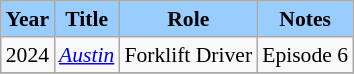<table class="wikitable" style="font-size: 90%;">
<tr>
<th style="background: #9cf;">Year</th>
<th style="background: #9cf;">Title</th>
<th style="background: #9cf;">Role</th>
<th style="background: #9cf;">Notes</th>
</tr>
<tr>
<td>2024</td>
<td><em><a href='#'>Austin</a></em></td>
<td>Forklift Driver</td>
<td>Episode 6</td>
</tr>
<tr>
</tr>
</table>
